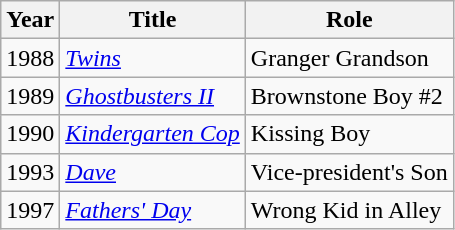<table class="wikitable">
<tr>
<th>Year</th>
<th>Title</th>
<th>Role</th>
</tr>
<tr>
<td>1988</td>
<td><em><a href='#'>Twins</a></em></td>
<td>Granger Grandson</td>
</tr>
<tr>
<td>1989</td>
<td><em><a href='#'>Ghostbusters II</a></em></td>
<td>Brownstone Boy #2</td>
</tr>
<tr>
<td>1990</td>
<td><em><a href='#'>Kindergarten Cop</a></em></td>
<td>Kissing Boy</td>
</tr>
<tr>
<td>1993</td>
<td><em><a href='#'>Dave</a></em></td>
<td>Vice-president's Son</td>
</tr>
<tr>
<td>1997</td>
<td><em><a href='#'>Fathers' Day</a></em></td>
<td>Wrong Kid in Alley</td>
</tr>
</table>
